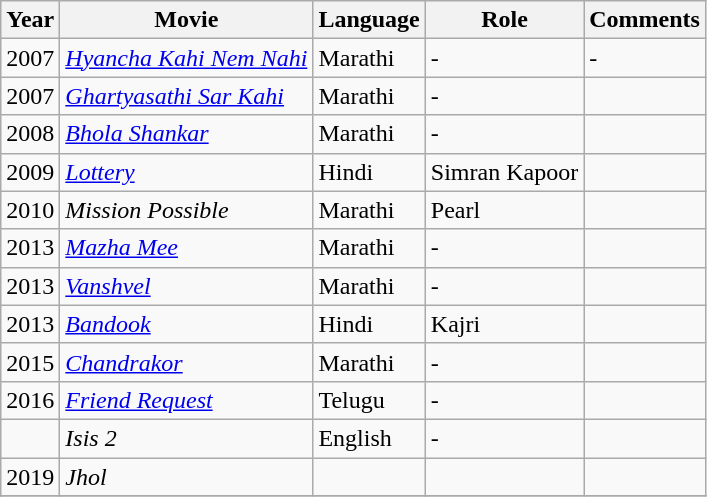<table class="wikitable sortable">
<tr>
<th>Year</th>
<th>Movie</th>
<th>Language</th>
<th>Role</th>
<th>Comments</th>
</tr>
<tr>
<td>2007</td>
<td><em><a href='#'>Hyancha Kahi Nem Nahi</a></em></td>
<td>Marathi</td>
<td>-</td>
<td>-</td>
</tr>
<tr>
<td>2007</td>
<td><em><a href='#'>Ghartyasathi Sar Kahi</a></em></td>
<td>Marathi</td>
<td>-</td>
<td></td>
</tr>
<tr>
<td>2008</td>
<td><em><a href='#'>Bhola Shankar</a></em></td>
<td>Marathi</td>
<td>-</td>
<td></td>
</tr>
<tr>
<td>2009</td>
<td><em><a href='#'>Lottery</a></em></td>
<td>Hindi</td>
<td>Simran Kapoor</td>
<td></td>
</tr>
<tr>
<td>2010</td>
<td><em>Mission Possible</em></td>
<td>Marathi</td>
<td>Pearl</td>
<td></td>
</tr>
<tr>
<td>2013</td>
<td><em><a href='#'>Mazha Mee</a></em></td>
<td>Marathi</td>
<td>-</td>
<td></td>
</tr>
<tr>
<td>2013</td>
<td><em><a href='#'>Vanshvel</a></em></td>
<td>Marathi</td>
<td>-</td>
<td></td>
</tr>
<tr>
<td>2013</td>
<td><em><a href='#'>Bandook</a></em></td>
<td>Hindi</td>
<td>Kajri</td>
<td></td>
</tr>
<tr>
<td>2015</td>
<td><em><a href='#'>Chandrakor</a></em></td>
<td>Marathi</td>
<td>-</td>
<td></td>
</tr>
<tr>
<td>2016</td>
<td><em><a href='#'>Friend Request</a></em></td>
<td>Telugu</td>
<td>-</td>
<td></td>
</tr>
<tr>
<td></td>
<td><em>Isis 2</em></td>
<td>English</td>
<td>-</td>
<td></td>
</tr>
<tr>
<td>2019</td>
<td><em>Jhol</em></td>
<td></td>
<td></td>
<td></td>
</tr>
<tr>
</tr>
</table>
